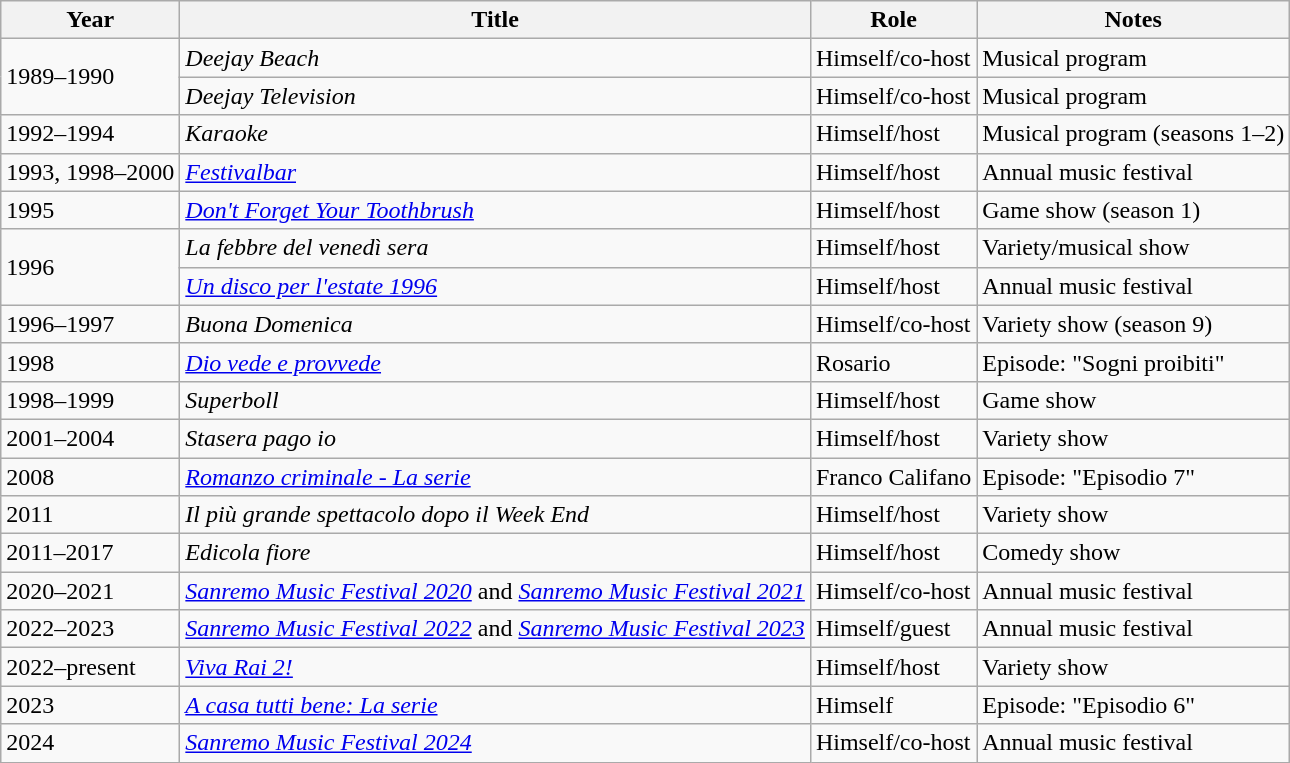<table class="wikitable">
<tr>
<th>Year</th>
<th>Title</th>
<th>Role</th>
<th>Notes</th>
</tr>
<tr>
<td rowspan="2">1989–1990</td>
<td><em>Deejay Beach</em></td>
<td>Himself/co-host</td>
<td>Musical program</td>
</tr>
<tr>
<td><em>Deejay Television</em></td>
<td>Himself/co-host</td>
<td>Musical program</td>
</tr>
<tr>
<td>1992–1994</td>
<td><em>Karaoke</em></td>
<td>Himself/host</td>
<td>Musical program (seasons 1–2)</td>
</tr>
<tr>
<td>1993, 1998–2000</td>
<td><em><a href='#'>Festivalbar</a></em></td>
<td>Himself/host</td>
<td>Annual music festival</td>
</tr>
<tr>
<td>1995</td>
<td><em><a href='#'>Don't Forget Your Toothbrush</a></em></td>
<td>Himself/host</td>
<td>Game show (season 1)</td>
</tr>
<tr>
<td rowspan="2">1996</td>
<td><em>La febbre del venedì sera</em></td>
<td>Himself/host</td>
<td>Variety/musical show</td>
</tr>
<tr>
<td><em><a href='#'>Un disco per l'estate 1996</a></em></td>
<td>Himself/host</td>
<td>Annual music festival</td>
</tr>
<tr>
<td>1996–1997</td>
<td><em>Buona Domenica</em></td>
<td>Himself/co-host</td>
<td>Variety show (season 9)</td>
</tr>
<tr>
<td>1998</td>
<td><em><a href='#'>Dio vede e provvede</a></em></td>
<td>Rosario</td>
<td>Episode: "Sogni proibiti"</td>
</tr>
<tr>
<td>1998–1999</td>
<td><em>Superboll</em></td>
<td>Himself/host</td>
<td>Game show</td>
</tr>
<tr>
<td>2001–2004</td>
<td><em>Stasera pago io</em></td>
<td>Himself/host</td>
<td>Variety show</td>
</tr>
<tr>
<td>2008</td>
<td><em><a href='#'>Romanzo criminale - La serie</a></em></td>
<td>Franco Califano</td>
<td>Episode: "Episodio 7"</td>
</tr>
<tr>
<td>2011</td>
<td><em>Il più grande spettacolo dopo il Week End</em></td>
<td>Himself/host</td>
<td>Variety show</td>
</tr>
<tr>
<td>2011–2017</td>
<td><em>Edicola fiore</em></td>
<td>Himself/host</td>
<td>Comedy show</td>
</tr>
<tr>
<td>2020–2021</td>
<td><em><a href='#'>Sanremo Music Festival 2020</a></em> and <em><a href='#'>Sanremo Music Festival 2021</a></em></td>
<td>Himself/co-host</td>
<td>Annual music festival</td>
</tr>
<tr>
<td>2022–2023</td>
<td><em><a href='#'>Sanremo Music Festival 2022</a></em> and <em><a href='#'>Sanremo Music Festival 2023</a></em></td>
<td>Himself/guest</td>
<td>Annual music festival</td>
</tr>
<tr>
<td>2022–present</td>
<td><em><a href='#'>Viva Rai 2!</a></em></td>
<td>Himself/host</td>
<td>Variety show</td>
</tr>
<tr>
<td>2023</td>
<td><em><a href='#'>A casa tutti bene: La serie</a></em></td>
<td>Himself</td>
<td>Episode: "Episodio 6"</td>
</tr>
<tr>
<td>2024</td>
<td><em><a href='#'>Sanremo Music Festival 2024</a></em></td>
<td>Himself/co-host</td>
<td>Annual music festival</td>
</tr>
</table>
